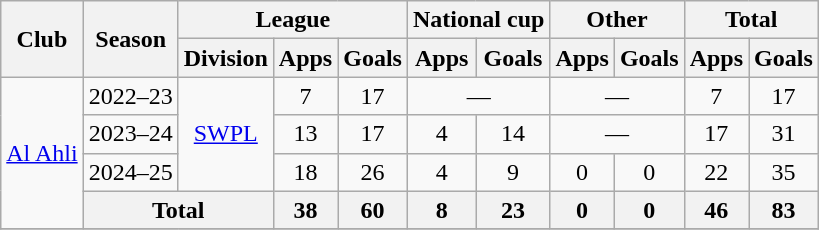<table class="wikitable" style="text-align:center">
<tr>
<th rowspan="2">Club</th>
<th rowspan="2">Season</th>
<th colspan="3">League</th>
<th colspan="2">National cup</th>
<th colspan="2">Other</th>
<th colspan="2">Total</th>
</tr>
<tr>
<th>Division</th>
<th>Apps</th>
<th>Goals</th>
<th>Apps</th>
<th>Goals</th>
<th>Apps</th>
<th>Goals</th>
<th>Apps</th>
<th>Goals</th>
</tr>
<tr>
<td rowspan="4"><a href='#'>Al Ahli</a></td>
<td>2022–23</td>
<td rowspan="3"><a href='#'>SWPL</a></td>
<td>7</td>
<td>17</td>
<td colspan="2">—</td>
<td colspan="2">—</td>
<td>7</td>
<td>17</td>
</tr>
<tr>
<td>2023–24</td>
<td>13</td>
<td>17</td>
<td>4</td>
<td>14</td>
<td colspan="2">—</td>
<td>17</td>
<td>31</td>
</tr>
<tr>
<td>2024–25</td>
<td>18</td>
<td>26</td>
<td>4</td>
<td>9</td>
<td>0</td>
<td>0</td>
<td>22</td>
<td>35</td>
</tr>
<tr>
<th colspan="2">Total</th>
<th>38</th>
<th>60</th>
<th>8</th>
<th>23</th>
<th>0</th>
<th>0</th>
<th>46</th>
<th>83</th>
</tr>
<tr>
</tr>
</table>
